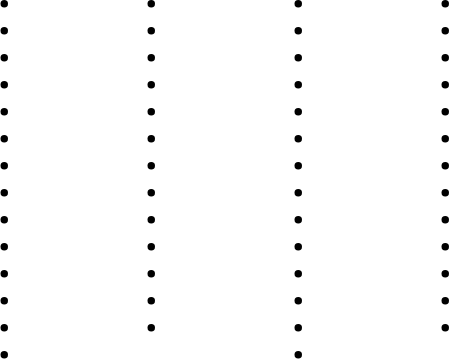<table>
<tr>
<td><br><ul><li></li><li></li><li></li><li></li><li></li><li></li><li></li><li></li><li></li><li></li><li></li><li></li><li></li><li></li></ul></td>
<td width=50></td>
<td valign=top><br><ul><li></li><li></li><li></li><li></li><li></li><li></li><li></li><li></li><li></li><li></li><li></li><li></li><li></li></ul></td>
<td width=50></td>
<td valign=top><br><ul><li></li><li></li><li></li><li></li><li></li><li></li><li></li><li></li><li></li><li></li><li></li><li></li><li></li><li></li></ul></td>
<td width=50></td>
<td valign=top><br><ul><li></li><li></li><li></li><li></li><li></li><li></li><li></li><li></li><li></li><li></li><li></li><li></li><li></li></ul></td>
</tr>
</table>
